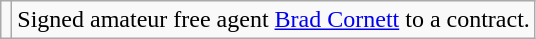<table class="wikitable">
<tr>
<td></td>
<td>Signed amateur free agent <a href='#'>Brad Cornett</a> to a contract.</td>
</tr>
</table>
